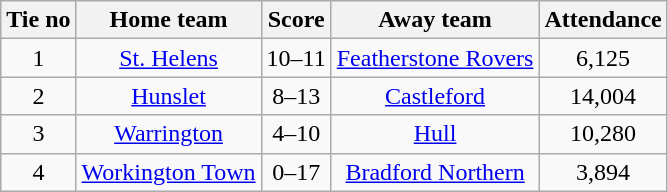<table class="wikitable" style="text-align:center">
<tr>
<th>Tie no</th>
<th>Home team</th>
<th>Score</th>
<th>Away team</th>
<th>Attendance</th>
</tr>
<tr>
<td>1</td>
<td><a href='#'>St. Helens</a></td>
<td>10–11</td>
<td><a href='#'>Featherstone Rovers</a></td>
<td>6,125</td>
</tr>
<tr>
<td>2</td>
<td><a href='#'>Hunslet</a></td>
<td>8–13</td>
<td><a href='#'>Castleford</a></td>
<td>14,004</td>
</tr>
<tr>
<td>3</td>
<td><a href='#'>Warrington</a></td>
<td>4–10</td>
<td><a href='#'>Hull</a></td>
<td>10,280</td>
</tr>
<tr>
<td>4</td>
<td><a href='#'>Workington Town</a></td>
<td>0–17</td>
<td><a href='#'>Bradford Northern</a></td>
<td>3,894</td>
</tr>
</table>
